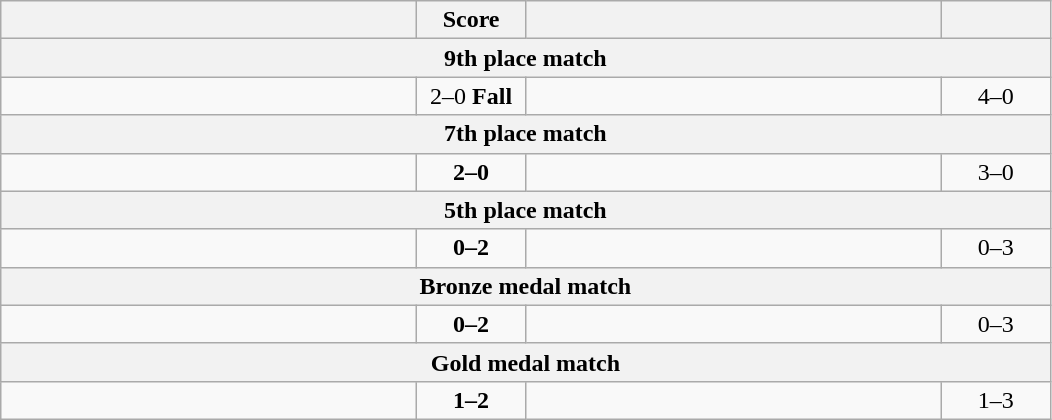<table class="wikitable" style="text-align: center; ">
<tr>
<th align="right" width="270"></th>
<th width="65">Score</th>
<th align="left" width="270"></th>
<th width="65"></th>
</tr>
<tr>
<th colspan="4">9th place match</th>
</tr>
<tr>
<td align="left"><strong></strong></td>
<td>2–0 <strong>Fall</strong></td>
<td align="left"></td>
<td>4–0 <strong></strong></td>
</tr>
<tr>
<th colspan="4">7th place match</th>
</tr>
<tr>
<td align="left"><strong></strong></td>
<td><strong>2–0</strong></td>
<td align="left"></td>
<td>3–0 <strong></strong></td>
</tr>
<tr>
<th colspan="4">5th place match</th>
</tr>
<tr>
<td align="left"></td>
<td><strong>0–2</strong></td>
<td align="left"><strong></strong></td>
<td>0–3 <strong></strong></td>
</tr>
<tr>
<th colspan="4">Bronze medal match</th>
</tr>
<tr>
<td align="left"></td>
<td><strong>0–2</strong></td>
<td align="left"><strong></strong></td>
<td>0–3 <strong></strong></td>
</tr>
<tr>
<th colspan="4">Gold medal match</th>
</tr>
<tr>
<td align="left"></td>
<td><strong>1–2</strong></td>
<td align="left"><strong></strong></td>
<td>1–3 <strong></strong></td>
</tr>
</table>
